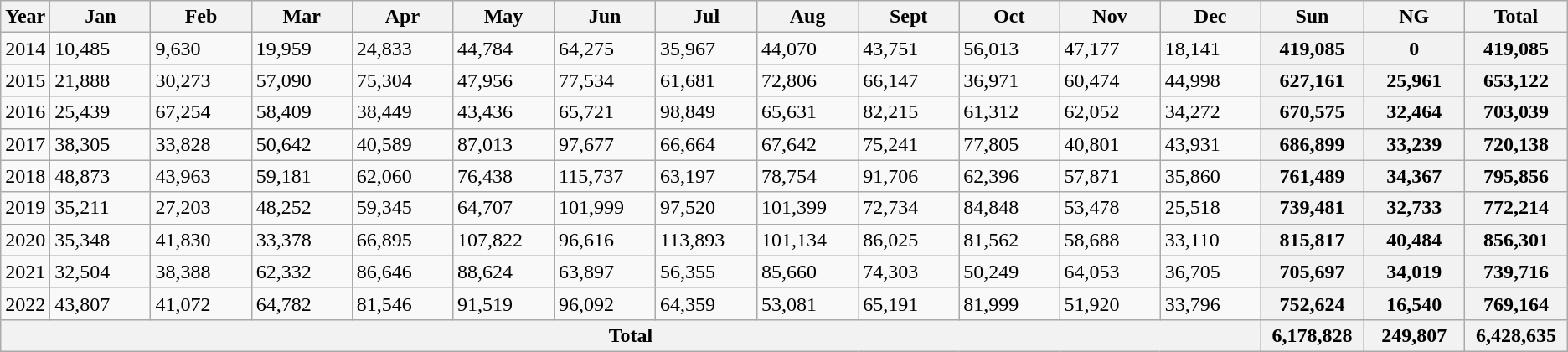<table class=wikitable>
<tr>
<th>Year</th>
<th style="width:75px;">Jan</th>
<th style="width:75px;">Feb</th>
<th style="width:75px;">Mar</th>
<th style="width:75px;">Apr</th>
<th style="width:75px;">May</th>
<th style="width:75px;">Jun</th>
<th style="width:75px;">Jul</th>
<th style="width:75px;">Aug</th>
<th style="width:75px;">Sept</th>
<th style="width:75px;">Oct</th>
<th style="width:75px;">Nov</th>
<th style="width:75px;">Dec</th>
<th style="width:75px;">Sun</th>
<th style="width:75px;">NG</th>
<th style="width:75px;">Total</th>
</tr>
<tr>
<td>2014</td>
<td>10,485</td>
<td>9,630</td>
<td>19,959</td>
<td>24,833</td>
<td>44,784</td>
<td>64,275</td>
<td>35,967</td>
<td>44,070</td>
<td>43,751</td>
<td>56,013</td>
<td>47,177</td>
<td>18,141</td>
<th>419,085</th>
<th>0</th>
<th>419,085</th>
</tr>
<tr>
<td>2015</td>
<td>21,888</td>
<td>30,273</td>
<td>57,090</td>
<td>75,304</td>
<td>47,956</td>
<td>77,534</td>
<td>61,681</td>
<td>72,806</td>
<td>66,147</td>
<td>36,971</td>
<td>60,474</td>
<td>44,998</td>
<th>627,161</th>
<th>25,961</th>
<th>653,122</th>
</tr>
<tr>
<td>2016</td>
<td>25,439</td>
<td>67,254</td>
<td>58,409</td>
<td>38,449</td>
<td>43,436</td>
<td>65,721</td>
<td>98,849</td>
<td>65,631</td>
<td>82,215</td>
<td>61,312</td>
<td>62,052</td>
<td>34,272</td>
<th>670,575</th>
<th>32,464</th>
<th>703,039</th>
</tr>
<tr>
<td>2017</td>
<td>38,305</td>
<td>33,828</td>
<td>50,642</td>
<td>40,589</td>
<td>87,013</td>
<td>97,677</td>
<td>66,664</td>
<td>67,642</td>
<td>75,241</td>
<td>77,805</td>
<td>40,801</td>
<td>43,931</td>
<th>686,899</th>
<th>33,239</th>
<th>720,138</th>
</tr>
<tr>
<td>2018</td>
<td>48,873</td>
<td>43,963</td>
<td>59,181</td>
<td>62,060</td>
<td>76,438</td>
<td>115,737</td>
<td>63,197</td>
<td>78,754</td>
<td>91,706</td>
<td>62,396</td>
<td>57,871</td>
<td>35,860</td>
<th>761,489</th>
<th>34,367</th>
<th>795,856</th>
</tr>
<tr>
<td>2019</td>
<td>35,211</td>
<td>27,203</td>
<td>48,252</td>
<td>59,345</td>
<td>64,707</td>
<td>101,999</td>
<td>97,520</td>
<td>101,399</td>
<td>72,734</td>
<td>84,848</td>
<td>53,478</td>
<td>25,518</td>
<th>739,481</th>
<th>32,733</th>
<th>772,214</th>
</tr>
<tr>
<td>2020</td>
<td>35,348</td>
<td>41,830</td>
<td>33,378</td>
<td>66,895</td>
<td>107,822</td>
<td>96,616</td>
<td>113,893</td>
<td>101,134</td>
<td>86,025</td>
<td>81,562</td>
<td>58,688</td>
<td>33,110</td>
<th>815,817</th>
<th>40,484</th>
<th>856,301</th>
</tr>
<tr>
<td>2021</td>
<td>32,504</td>
<td>38,388</td>
<td>62,332</td>
<td>86,646</td>
<td>88,624</td>
<td>63,897</td>
<td>56,355</td>
<td>85,660</td>
<td>74,303</td>
<td>50,249</td>
<td>64,053</td>
<td>36,705</td>
<th>705,697</th>
<th>34,019</th>
<th>739,716</th>
</tr>
<tr>
<td>2022</td>
<td>43,807</td>
<td>41,072</td>
<td>64,782</td>
<td>81,546</td>
<td>91,519</td>
<td>96,092</td>
<td>64,359</td>
<td>53,081</td>
<td>65,191</td>
<td>81,999</td>
<td>51,920</td>
<td>33,796</td>
<th>752,624</th>
<th>16,540</th>
<th>769,164</th>
</tr>
<tr>
<th colspan="13">Total</th>
<th>6,178,828</th>
<th>249,807</th>
<th>6,428,635</th>
</tr>
</table>
